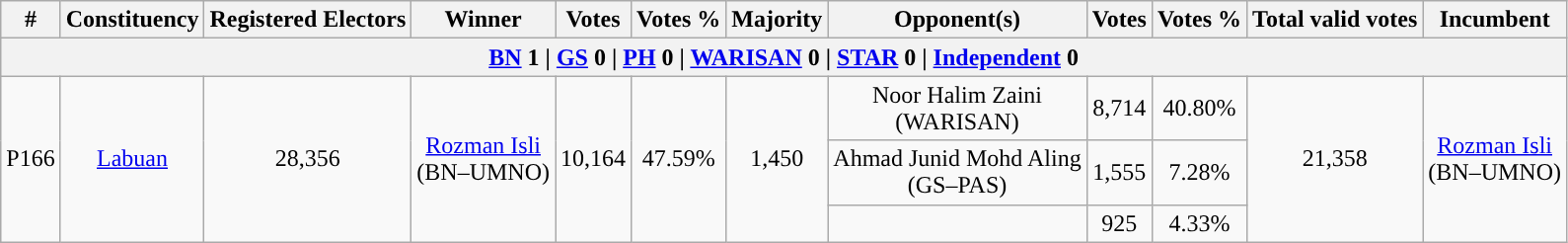<table class="wikitable sortable" style">
<tr>
<th>#</th>
<th>Constituency</th>
<th>Registered Electors</th>
<th>Winner</th>
<th>Votes</th>
<th>Votes %</th>
<th>Majority</th>
<th>Opponent(s)</th>
<th>Votes</th>
<th>Votes %</th>
<th>Total valid votes</th>
<th>Incumbent</th>
</tr>
<tr>
<th colspan="13"><a href='#'>BN</a> <strong>1</strong> | <a href='#'>GS</a> <strong>0</strong> | <a href='#'>PH</a> <strong>0</strong> | <a href='#'>WARISAN</a> <strong>0</strong> | <a href='#'>STAR</a> <strong>0</strong> | <a href='#'>Independent</a> <strong>0</strong></th>
</tr>
<tr align="center">
<td rowspan=3>P166</td>
<td rowspan=3><a href='#'>Labuan</a></td>
<td rowspan=3>28,356</td>
<td rowspan=3><a href='#'>Rozman Isli</a><br>(BN–UMNO)</td>
<td rowspan=3>10,164</td>
<td rowspan=3>47.59%</td>
<td rowspan=3>1,450</td>
<td>Noor Halim Zaini<br>(WARISAN)</td>
<td>8,714</td>
<td>40.80%</td>
<td rowspan=3>21,358</td>
<td rowspan=3><a href='#'>Rozman Isli</a><br>(BN–UMNO)</td>
</tr>
<tr align="center">
<td>Ahmad Junid Mohd Aling<br>(GS–PAS)</td>
<td>1,555</td>
<td>7.28%</td>
</tr>
<tr align="center">
<td></td>
<td>925</td>
<td>4.33%</td>
</tr>
</table>
